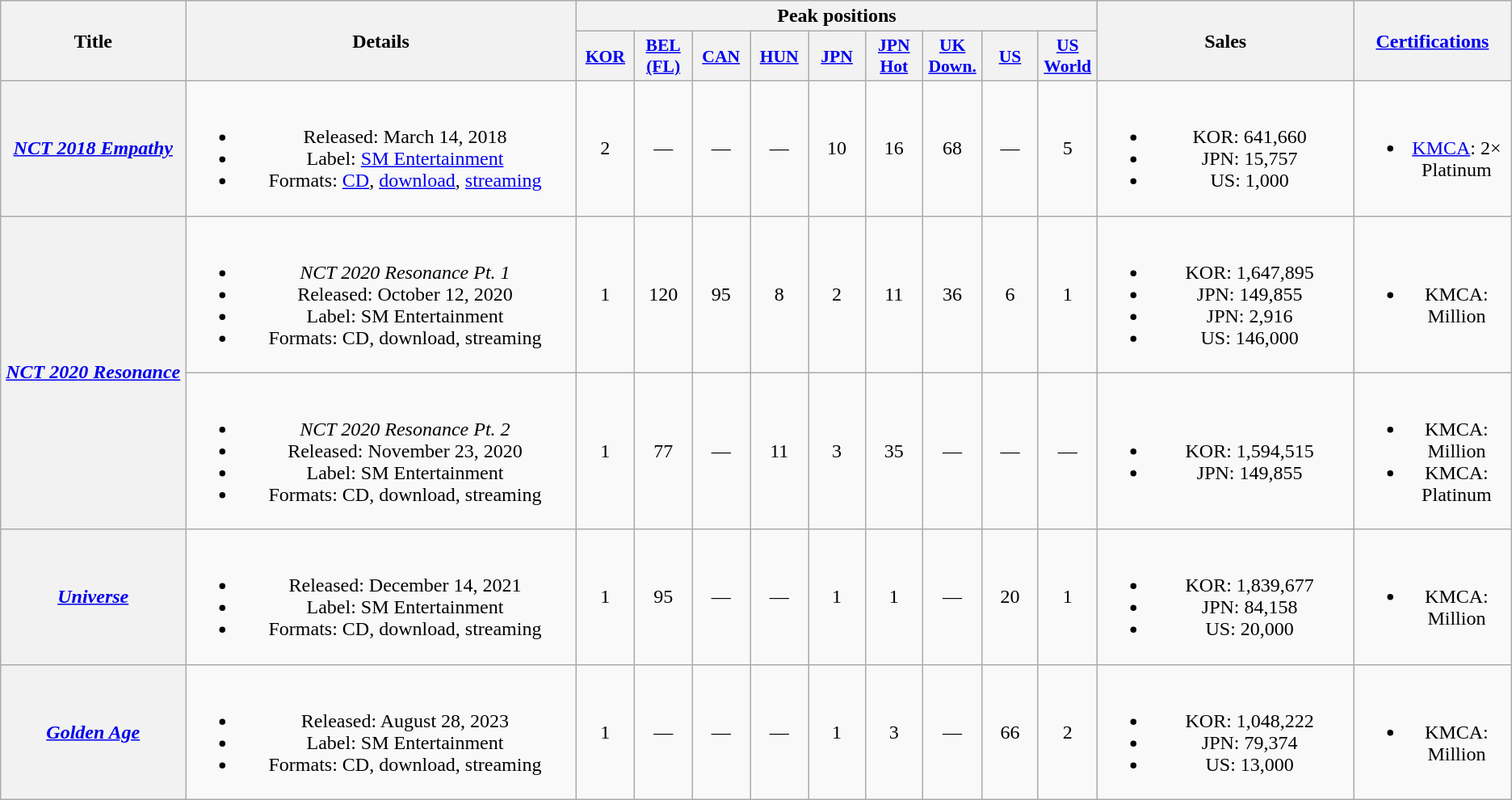<table class="wikitable plainrowheaders" style="text-align:center;">
<tr>
<th scope="col" rowspan="2" style="width:10em;">Title</th>
<th scope="col" rowspan="2" style="width:22em;">Details</th>
<th scope="col" colspan="9">Peak positions</th>
<th scope="col" rowspan="2" style="width:14em;">Sales</th>
<th scope="col" rowspan="2" style="width:8em;"><a href='#'>Certifications</a></th>
</tr>
<tr>
<th scope="col" style="width:3em;font-size:90%;"><a href='#'>KOR</a><br></th>
<th scope="col" style="width:3em;font-size:90%;"><a href='#'>BEL<br>(FL)</a><br></th>
<th scope="col" style="width:3em;font-size:90%;"><a href='#'>CAN</a><br></th>
<th scope="col" style="width:3em;font-size:90%;"><a href='#'>HUN</a><br></th>
<th scope="col" style="width:3em;font-size:90%;"><a href='#'>JPN</a><br></th>
<th scope="col" style="width:3em;font-size:90%;"><a href='#'>JPN<br>Hot</a><br></th>
<th scope="col" style="width:3em;font-size:90%;"><a href='#'>UK Down.</a><br></th>
<th scope="col" style="width:3em;font-size:90%;"><a href='#'>US</a><br></th>
<th scope="col" style="width:3em;font-size:90%;"><a href='#'>US<br>World</a><br></th>
</tr>
<tr>
<th scope="row"><em><a href='#'>NCT 2018 Empathy</a></em></th>
<td><br><ul><li>Released: March 14, 2018 </li><li>Label: <a href='#'>SM Entertainment</a></li><li>Formats: <a href='#'>CD</a>, <a href='#'>download</a>, <a href='#'>streaming</a></li></ul></td>
<td>2</td>
<td>—</td>
<td>—</td>
<td>—</td>
<td>10</td>
<td>16</td>
<td>68</td>
<td>—</td>
<td>5</td>
<td><br><ul><li>KOR: 641,660</li><li>JPN: 15,757</li><li>US: 1,000</li></ul></td>
<td><br><ul><li><a href='#'>KMCA</a>: 2× Platinum</li></ul></td>
</tr>
<tr>
<th scope="row" rowspan="2"><em><a href='#'>NCT 2020 Resonance</a></em></th>
<td><br><ul><li><em>NCT 2020 Resonance Pt. 1</em></li><li>Released: October 12, 2020 </li><li>Label: SM Entertainment</li><li>Formats: CD, download, streaming</li></ul></td>
<td>1</td>
<td>120</td>
<td>95</td>
<td>8</td>
<td>2</td>
<td>11</td>
<td>36</td>
<td>6</td>
<td>1</td>
<td><br><ul><li>KOR: 1,647,895</li><li>JPN: 149,855 </li><li>JPN: 2,916 </li><li>US: 146,000</li></ul></td>
<td><br><ul><li>KMCA: Million</li></ul></td>
</tr>
<tr>
<td><br><ul><li><em>NCT 2020 Resonance Pt. 2</em></li><li>Released: November 23, 2020 </li><li>Label: SM Entertainment</li><li>Formats: CD, download, streaming</li></ul></td>
<td>1</td>
<td>77</td>
<td>—</td>
<td>11</td>
<td>3</td>
<td>35</td>
<td>—</td>
<td>—</td>
<td>—</td>
<td><br><ul><li>KOR: 1,594,515</li><li>JPN: 149,855 </li></ul></td>
<td><br><ul><li>KMCA: Million</li><li>KMCA: Platinum</li></ul></td>
</tr>
<tr>
<th scope="row"><em><a href='#'>Universe</a></em></th>
<td><br><ul><li>Released: December 14, 2021 </li><li>Label: SM Entertainment</li><li>Formats: CD, download, streaming</li></ul></td>
<td>1</td>
<td>95</td>
<td>—</td>
<td>—</td>
<td>1</td>
<td>1</td>
<td>—</td>
<td>20</td>
<td>1</td>
<td><br><ul><li>KOR: 1,839,677 </li><li>JPN: 84,158 </li><li>US: 20,000</li></ul></td>
<td><br><ul><li>KMCA: Million</li></ul></td>
</tr>
<tr>
<th scope="row"><em><a href='#'>Golden Age</a></em></th>
<td><br><ul><li>Released: August 28, 2023 </li><li>Label: SM Entertainment</li><li>Formats: CD, download, streaming</li></ul></td>
<td>1</td>
<td>—</td>
<td>—</td>
<td>—</td>
<td>1</td>
<td>3</td>
<td>—</td>
<td>66</td>
<td>2</td>
<td><br><ul><li>KOR: 1,048,222</li><li>JPN: 79,374 </li><li>US: 13,000</li></ul></td>
<td><br><ul><li>KMCA: Million</li></ul></td>
</tr>
</table>
